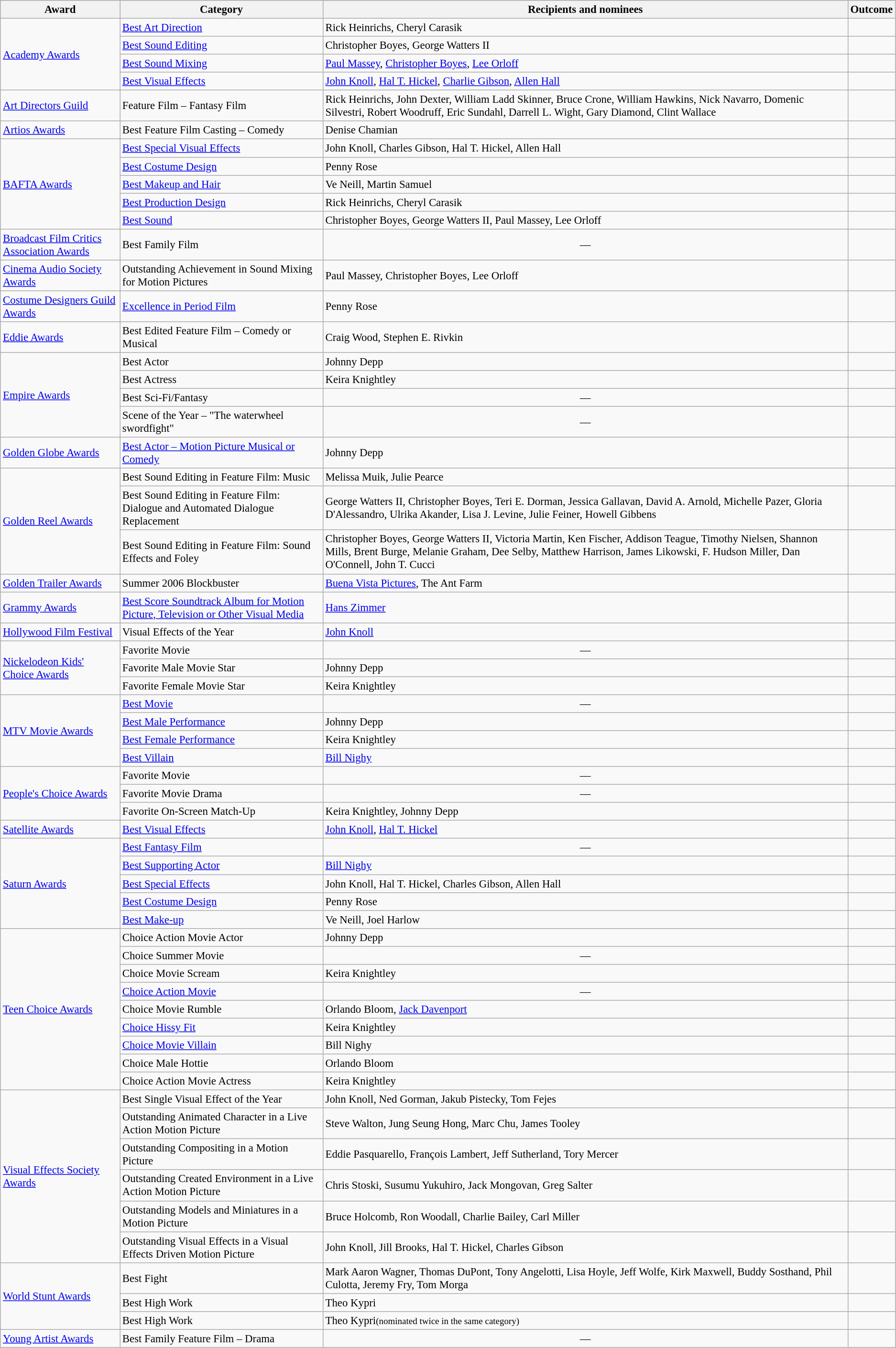<table class="wikitable" style="font-size: 95%;">
<tr bgcolor="#CCCCCC" align="center">
<th>Award</th>
<th>Category</th>
<th>Recipients and nominees</th>
<th>Outcome</th>
</tr>
<tr>
<td rowspan=4><a href='#'>Academy Awards</a></td>
<td><a href='#'>Best Art Direction</a></td>
<td>Rick Heinrichs, Cheryl Carasik</td>
<td></td>
</tr>
<tr>
<td><a href='#'>Best Sound Editing</a></td>
<td>Christopher Boyes, George Watters II</td>
<td></td>
</tr>
<tr>
<td><a href='#'>Best Sound Mixing</a></td>
<td><a href='#'>Paul Massey</a>, <a href='#'>Christopher Boyes</a>, <a href='#'>Lee Orloff</a></td>
<td></td>
</tr>
<tr>
<td><a href='#'>Best Visual Effects</a></td>
<td><a href='#'>John Knoll</a>, <a href='#'>Hal T. Hickel</a>, <a href='#'>Charlie Gibson</a>, <a href='#'>Allen Hall</a></td>
<td></td>
</tr>
<tr>
<td><a href='#'>Art Directors Guild</a></td>
<td>Feature Film – Fantasy Film</td>
<td>Rick Heinrichs, John Dexter, William Ladd Skinner, Bruce Crone, William Hawkins, Nick Navarro, Domenic Silvestri, Robert Woodruff, Eric Sundahl, Darrell L. Wight, Gary Diamond, Clint Wallace</td>
<td></td>
</tr>
<tr>
<td><a href='#'>Artios Awards</a></td>
<td>Best Feature Film Casting – Comedy</td>
<td>Denise Chamian</td>
<td></td>
</tr>
<tr>
<td rowspan=5><a href='#'>BAFTA Awards</a></td>
<td><a href='#'>Best Special Visual Effects</a></td>
<td>John Knoll, Charles Gibson, Hal T. Hickel, Allen Hall</td>
<td></td>
</tr>
<tr>
<td><a href='#'>Best Costume Design</a></td>
<td>Penny Rose</td>
<td></td>
</tr>
<tr>
<td><a href='#'>Best Makeup and Hair</a></td>
<td>Ve Neill, Martin Samuel</td>
<td></td>
</tr>
<tr>
<td><a href='#'>Best Production Design</a></td>
<td>Rick Heinrichs, Cheryl Carasik</td>
<td></td>
</tr>
<tr>
<td><a href='#'>Best Sound</a></td>
<td>Christopher Boyes, George Watters II, Paul Massey, Lee Orloff</td>
<td></td>
</tr>
<tr>
<td><a href='#'>Broadcast Film Critics Association Awards</a></td>
<td>Best Family Film</td>
<td align="center">—</td>
<td></td>
</tr>
<tr>
<td><a href='#'>Cinema Audio Society Awards</a></td>
<td>Outstanding Achievement in Sound Mixing for Motion Pictures</td>
<td>Paul Massey, Christopher Boyes, Lee Orloff</td>
<td></td>
</tr>
<tr>
<td><a href='#'>Costume Designers Guild Awards</a></td>
<td><a href='#'>Excellence in Period Film</a></td>
<td>Penny Rose</td>
<td></td>
</tr>
<tr>
<td><a href='#'>Eddie Awards</a></td>
<td>Best Edited Feature Film – Comedy or Musical</td>
<td>Craig Wood, Stephen E. Rivkin</td>
<td></td>
</tr>
<tr>
<td rowspan=4><a href='#'>Empire Awards</a></td>
<td>Best Actor</td>
<td>Johnny Depp</td>
<td></td>
</tr>
<tr>
<td>Best Actress</td>
<td>Keira Knightley</td>
<td></td>
</tr>
<tr>
<td>Best Sci-Fi/Fantasy</td>
<td align="center">—</td>
<td></td>
</tr>
<tr>
<td>Scene of the Year – "The waterwheel swordfight"</td>
<td align="center">—</td>
<td></td>
</tr>
<tr>
<td><a href='#'>Golden Globe Awards</a></td>
<td><a href='#'>Best Actor – Motion Picture Musical or Comedy</a></td>
<td>Johnny Depp</td>
<td></td>
</tr>
<tr>
<td rowspan=3><a href='#'>Golden Reel Awards</a></td>
<td>Best Sound Editing in Feature Film: Music</td>
<td>Melissa Muik, Julie Pearce</td>
<td></td>
</tr>
<tr>
<td>Best Sound Editing in Feature Film: Dialogue and Automated Dialogue Replacement</td>
<td>George Watters II, Christopher Boyes, Teri E. Dorman, Jessica Gallavan, David A. Arnold, Michelle Pazer, Gloria D'Alessandro, Ulrika Akander, Lisa J. Levine, Julie Feiner, Howell Gibbens</td>
<td></td>
</tr>
<tr>
<td>Best Sound Editing in Feature Film: Sound Effects and Foley</td>
<td>Christopher Boyes, George Watters II, Victoria Martin, Ken Fischer, Addison Teague, Timothy Nielsen, Shannon Mills, Brent Burge, Melanie Graham, Dee Selby, Matthew Harrison, James Likowski, F. Hudson Miller, Dan O'Connell, John T. Cucci</td>
<td></td>
</tr>
<tr>
<td><a href='#'>Golden Trailer Awards</a></td>
<td>Summer 2006 Blockbuster</td>
<td><a href='#'>Buena Vista Pictures</a>, The Ant Farm</td>
<td></td>
</tr>
<tr>
<td><a href='#'>Grammy Awards</a></td>
<td><a href='#'>Best Score Soundtrack Album for Motion Picture, Television or Other Visual Media</a></td>
<td><a href='#'>Hans Zimmer</a></td>
<td></td>
</tr>
<tr>
<td><a href='#'>Hollywood Film Festival</a></td>
<td>Visual Effects of the Year</td>
<td><a href='#'>John Knoll</a></td>
<td></td>
</tr>
<tr>
<td rowspan=3><a href='#'>Nickelodeon Kids' Choice Awards</a></td>
<td>Favorite Movie</td>
<td align="center">—</td>
<td></td>
</tr>
<tr>
<td>Favorite Male Movie Star</td>
<td>Johnny Depp</td>
<td></td>
</tr>
<tr>
<td>Favorite Female Movie Star</td>
<td>Keira Knightley</td>
<td></td>
</tr>
<tr>
<td rowspan=4><a href='#'>MTV Movie Awards</a></td>
<td><a href='#'>Best Movie</a></td>
<td align="center">—</td>
<td></td>
</tr>
<tr>
<td><a href='#'>Best Male Performance</a></td>
<td>Johnny Depp</td>
<td></td>
</tr>
<tr>
<td><a href='#'>Best Female Performance</a></td>
<td>Keira Knightley</td>
<td></td>
</tr>
<tr>
<td><a href='#'>Best Villain</a></td>
<td><a href='#'>Bill Nighy</a></td>
<td></td>
</tr>
<tr>
<td rowspan=3><a href='#'>People's Choice Awards</a></td>
<td>Favorite Movie</td>
<td align="center">—</td>
<td></td>
</tr>
<tr>
<td>Favorite Movie Drama</td>
<td align="center">—</td>
<td></td>
</tr>
<tr>
<td>Favorite On-Screen Match-Up</td>
<td>Keira Knightley, Johnny Depp</td>
<td></td>
</tr>
<tr>
<td><a href='#'>Satellite Awards</a></td>
<td><a href='#'>Best Visual Effects</a></td>
<td><a href='#'>John Knoll</a>, <a href='#'>Hal T. Hickel</a></td>
<td></td>
</tr>
<tr>
<td rowspan="5"><a href='#'>Saturn Awards</a></td>
<td><a href='#'>Best Fantasy Film</a></td>
<td align="center">—</td>
<td></td>
</tr>
<tr>
<td><a href='#'>Best Supporting Actor</a></td>
<td><a href='#'>Bill Nighy</a></td>
<td></td>
</tr>
<tr>
<td><a href='#'>Best Special Effects</a></td>
<td>John Knoll, Hal T. Hickel, Charles Gibson, Allen Hall</td>
<td></td>
</tr>
<tr>
<td><a href='#'>Best Costume Design</a></td>
<td>Penny Rose</td>
<td></td>
</tr>
<tr>
<td><a href='#'>Best Make-up</a></td>
<td>Ve Neill, Joel Harlow</td>
<td></td>
</tr>
<tr>
<td rowspan=9><a href='#'>Teen Choice Awards</a></td>
<td>Choice Action Movie Actor</td>
<td>Johnny Depp</td>
<td></td>
</tr>
<tr>
<td>Choice Summer Movie</td>
<td align="center">—</td>
<td></td>
</tr>
<tr>
<td>Choice Movie Scream</td>
<td>Keira Knightley</td>
<td></td>
</tr>
<tr>
<td><a href='#'>Choice Action Movie</a></td>
<td align="center">—</td>
<td></td>
</tr>
<tr>
<td>Choice Movie Rumble</td>
<td>Orlando Bloom, <a href='#'>Jack Davenport</a></td>
<td></td>
</tr>
<tr>
<td><a href='#'>Choice Hissy Fit</a></td>
<td>Keira Knightley</td>
<td></td>
</tr>
<tr>
<td><a href='#'>Choice Movie Villain</a></td>
<td>Bill Nighy</td>
<td></td>
</tr>
<tr>
<td>Choice Male Hottie</td>
<td>Orlando Bloom</td>
<td></td>
</tr>
<tr>
<td>Choice Action Movie Actress</td>
<td>Keira Knightley</td>
<td></td>
</tr>
<tr>
<td rowspan=6><a href='#'>Visual Effects Society Awards</a></td>
<td>Best Single Visual Effect of the Year</td>
<td>John Knoll, Ned Gorman, Jakub Pistecky, Tom Fejes</td>
<td></td>
</tr>
<tr>
<td>Outstanding Animated Character in a Live Action Motion Picture</td>
<td>Steve Walton, Jung Seung Hong, Marc Chu, James Tooley</td>
<td></td>
</tr>
<tr>
<td>Outstanding Compositing in a Motion Picture</td>
<td>Eddie Pasquarello, François Lambert, Jeff Sutherland, Tory Mercer</td>
<td></td>
</tr>
<tr>
<td>Outstanding Created Environment in a Live Action Motion Picture</td>
<td>Chris Stoski, Susumu Yukuhiro, Jack Mongovan, Greg Salter</td>
<td></td>
</tr>
<tr>
<td>Outstanding Models and Miniatures in a Motion Picture</td>
<td>Bruce Holcomb, Ron Woodall, Charlie Bailey, Carl Miller</td>
<td></td>
</tr>
<tr>
<td>Outstanding Visual Effects in a Visual Effects Driven Motion Picture</td>
<td>John Knoll, Jill Brooks, Hal T. Hickel, Charles Gibson</td>
<td></td>
</tr>
<tr>
<td rowspan=3><a href='#'>World Stunt Awards</a></td>
<td>Best Fight</td>
<td>Mark Aaron Wagner, Thomas DuPont, Tony Angelotti, Lisa Hoyle, Jeff Wolfe, Kirk Maxwell, Buddy Sosthand, Phil Culotta, Jeremy Fry, Tom Morga</td>
<td></td>
</tr>
<tr>
<td>Best High Work</td>
<td>Theo Kypri</td>
<td></td>
</tr>
<tr>
<td>Best High Work</td>
<td>Theo Kypri<small>(nominated twice in the same category)</small></td>
<td></td>
</tr>
<tr>
<td><a href='#'>Young Artist Awards</a></td>
<td>Best Family Feature Film – Drama</td>
<td align="center">—</td>
<td></td>
</tr>
</table>
